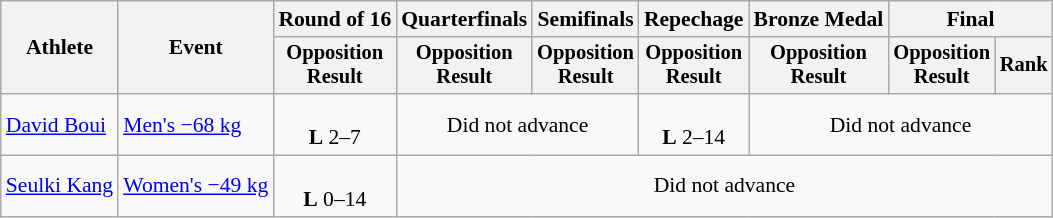<table class="wikitable" border="1" style="font-size:90%">
<tr>
<th rowspan=2>Athlete</th>
<th rowspan=2>Event</th>
<th>Round of 16</th>
<th>Quarterfinals</th>
<th>Semifinals</th>
<th>Repechage</th>
<th>Bronze Medal</th>
<th colspan=2>Final</th>
</tr>
<tr style="font-size:95%">
<th>Opposition<br>Result</th>
<th>Opposition<br>Result</th>
<th>Opposition<br>Result</th>
<th>Opposition<br>Result</th>
<th>Opposition<br>Result</th>
<th>Opposition<br>Result</th>
<th>Rank</th>
</tr>
<tr align=center>
<td align=left><a href='#'>David Boui</a></td>
<td align=left><a href='#'>Men's −68 kg</a></td>
<td><br><strong>L</strong> 2–7</td>
<td colspan=2>Did not advance</td>
<td><br><strong>L</strong> 2–14 </td>
<td colspan=3>Did not advance</td>
</tr>
<tr align=center>
<td align=left><a href='#'>Seulki Kang</a></td>
<td align=left><a href='#'>Women's −49 kg</a></td>
<td><br><strong>L</strong> 0–14 </td>
<td colspan=6>Did not advance</td>
</tr>
</table>
